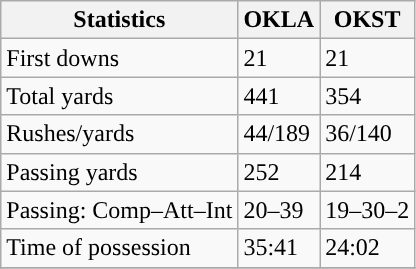<table class="wikitable" style="float: left;">
<tr>
<th>Statistics</th>
<th>OKLA</th>
<th>OKST</th>
</tr>
<tr>
<td>First downs</td>
<td>21</td>
<td>21</td>
</tr>
<tr>
<td>Total yards</td>
<td>441</td>
<td>354</td>
</tr>
<tr>
<td>Rushes/yards</td>
<td>44/189</td>
<td>36/140</td>
</tr>
<tr>
<td>Passing yards</td>
<td>252</td>
<td>214</td>
</tr>
<tr>
<td>Passing: Comp–Att–Int</td>
<td>20–39</td>
<td>19–30–2</td>
</tr>
<tr>
<td>Time of possession</td>
<td>35:41</td>
<td>24:02</td>
</tr>
<tr>
</tr>
</table>
